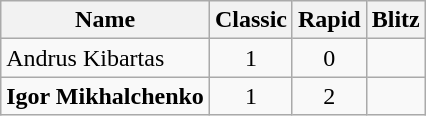<table class="wikitable">
<tr>
<th>Name</th>
<th>Classic</th>
<th>Rapid</th>
<th>Blitz</th>
</tr>
<tr align="center">
<td align="left"> Andrus Kibartas</td>
<td>1</td>
<td>0</td>
<td></td>
</tr>
<tr align="center">
<td align="left"><strong> Igor Mikhalchenko</strong></td>
<td>1</td>
<td>2</td>
<td></td>
</tr>
</table>
